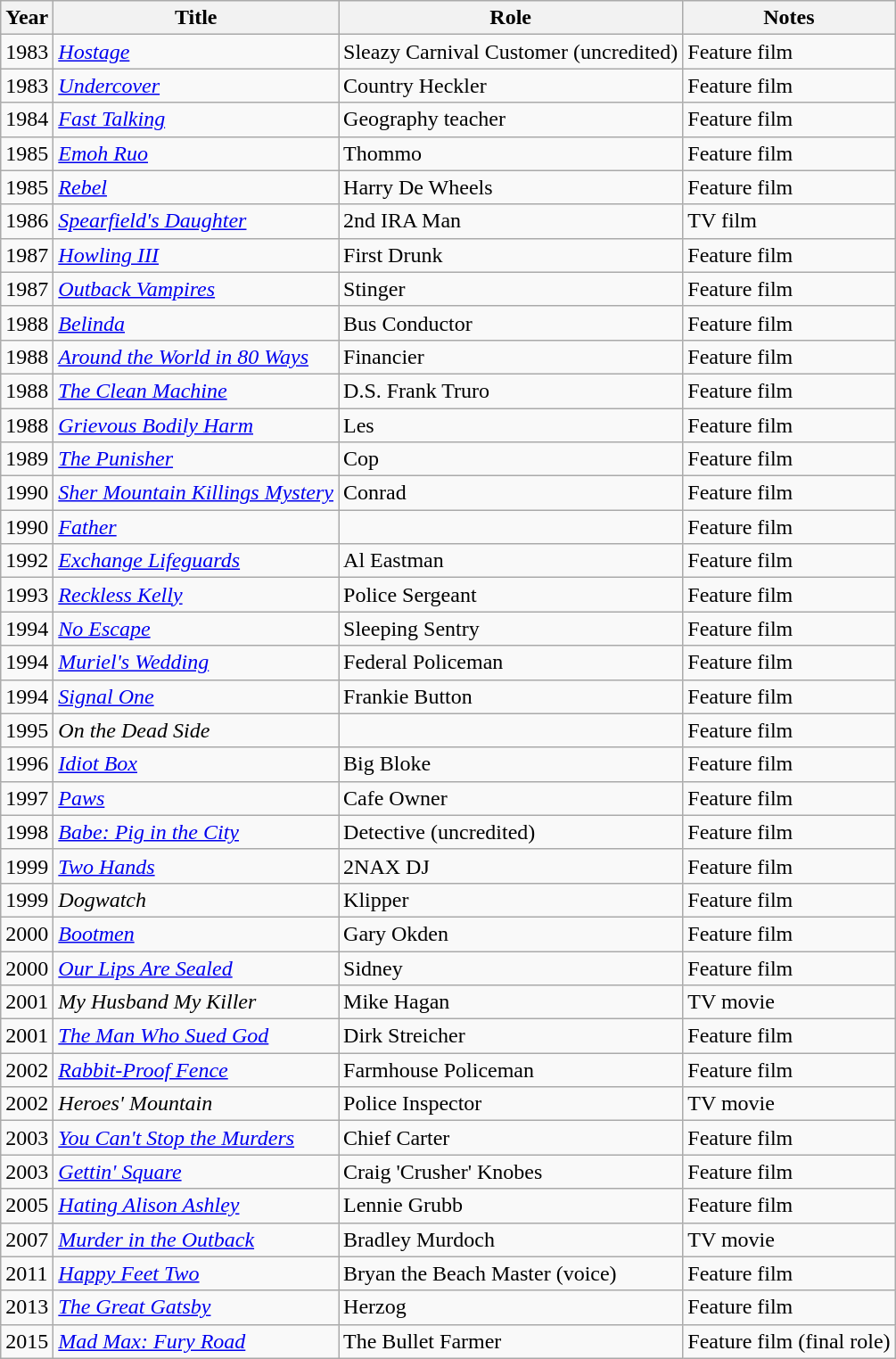<table class="wikitable sortable">
<tr>
<th>Year</th>
<th>Title</th>
<th>Role</th>
<th class="unsortable">Notes</th>
</tr>
<tr>
<td>1983</td>
<td><em><a href='#'>Hostage</a></em></td>
<td>Sleazy Carnival Customer (uncredited)</td>
<td>Feature film</td>
</tr>
<tr>
<td>1983</td>
<td><em><a href='#'>Undercover</a></em></td>
<td>Country Heckler</td>
<td>Feature film</td>
</tr>
<tr>
<td>1984</td>
<td><em><a href='#'>Fast Talking</a></em></td>
<td>Geography teacher</td>
<td>Feature film</td>
</tr>
<tr>
<td>1985</td>
<td><em><a href='#'>Emoh Ruo</a></em></td>
<td>Thommo</td>
<td>Feature film</td>
</tr>
<tr>
<td>1985</td>
<td><em><a href='#'>Rebel</a></em></td>
<td>Harry De Wheels</td>
<td>Feature film</td>
</tr>
<tr>
<td>1986</td>
<td><em><a href='#'>Spearfield's Daughter</a></em></td>
<td>2nd IRA Man</td>
<td>TV film</td>
</tr>
<tr>
<td>1987</td>
<td><em><a href='#'>Howling III</a></em></td>
<td>First Drunk</td>
<td>Feature film</td>
</tr>
<tr>
<td>1987</td>
<td><em><a href='#'>Outback Vampires</a></em></td>
<td>Stinger</td>
<td>Feature film</td>
</tr>
<tr>
<td>1988</td>
<td><em><a href='#'>Belinda</a></em></td>
<td>Bus Conductor</td>
<td>Feature film</td>
</tr>
<tr>
<td>1988</td>
<td><em><a href='#'>Around the World in 80 Ways</a></em></td>
<td>Financier</td>
<td>Feature film</td>
</tr>
<tr>
<td>1988</td>
<td><em><a href='#'>The Clean Machine</a></em></td>
<td>D.S. Frank Truro</td>
<td>Feature film</td>
</tr>
<tr>
<td>1988</td>
<td><em><a href='#'>Grievous Bodily Harm</a></em></td>
<td>Les</td>
<td>Feature film</td>
</tr>
<tr>
<td>1989</td>
<td><em><a href='#'>The Punisher</a></em></td>
<td>Cop</td>
<td>Feature film</td>
</tr>
<tr>
<td>1990</td>
<td><em><a href='#'>Sher Mountain Killings Mystery</a></em></td>
<td>Conrad</td>
<td>Feature film</td>
</tr>
<tr>
<td>1990</td>
<td><em><a href='#'>Father</a></em></td>
<td></td>
<td>Feature film</td>
</tr>
<tr>
<td>1992</td>
<td><em><a href='#'>Exchange Lifeguards</a></em></td>
<td>Al Eastman</td>
<td>Feature film</td>
</tr>
<tr>
<td>1993</td>
<td><em><a href='#'>Reckless Kelly</a></em></td>
<td>Police Sergeant</td>
<td>Feature film</td>
</tr>
<tr>
<td>1994</td>
<td><em><a href='#'>No Escape</a></em></td>
<td>Sleeping Sentry</td>
<td>Feature film</td>
</tr>
<tr>
<td>1994</td>
<td><em><a href='#'>Muriel's Wedding</a></em></td>
<td>Federal Policeman</td>
<td>Feature film</td>
</tr>
<tr>
<td>1994</td>
<td><em><a href='#'>Signal One</a></em></td>
<td>Frankie Button</td>
<td>Feature film</td>
</tr>
<tr>
<td>1995</td>
<td><em>On the Dead Side</em></td>
<td></td>
<td>Feature film</td>
</tr>
<tr>
<td>1996</td>
<td><em><a href='#'>Idiot Box</a></em></td>
<td>Big Bloke</td>
<td>Feature film</td>
</tr>
<tr>
<td>1997</td>
<td><em><a href='#'>Paws</a></em></td>
<td>Cafe Owner</td>
<td>Feature film</td>
</tr>
<tr>
<td>1998</td>
<td><em><a href='#'>Babe: Pig in the City</a></em></td>
<td>Detective (uncredited)</td>
<td>Feature film</td>
</tr>
<tr>
<td>1999</td>
<td><em><a href='#'>Two Hands</a></em></td>
<td>2NAX DJ</td>
<td>Feature film</td>
</tr>
<tr>
<td>1999</td>
<td><em>Dogwatch</em></td>
<td>Klipper</td>
<td>Feature film</td>
</tr>
<tr>
<td>2000</td>
<td><em><a href='#'>Bootmen</a></em></td>
<td>Gary Okden</td>
<td>Feature film</td>
</tr>
<tr>
<td>2000</td>
<td><em><a href='#'>Our Lips Are Sealed</a></em></td>
<td>Sidney</td>
<td>Feature film</td>
</tr>
<tr>
<td>2001</td>
<td><em>My Husband My Killer</em></td>
<td>Mike Hagan</td>
<td>TV movie</td>
</tr>
<tr>
<td>2001</td>
<td><em><a href='#'>The Man Who Sued God</a></em></td>
<td>Dirk Streicher</td>
<td>Feature film</td>
</tr>
<tr>
<td>2002</td>
<td><em><a href='#'>Rabbit-Proof Fence</a></em></td>
<td>Farmhouse Policeman</td>
<td>Feature film</td>
</tr>
<tr>
<td>2002</td>
<td><em>Heroes' Mountain</em></td>
<td>Police Inspector</td>
<td>TV movie</td>
</tr>
<tr>
<td>2003</td>
<td><em><a href='#'>You Can't Stop the Murders</a></em></td>
<td>Chief Carter</td>
<td>Feature film</td>
</tr>
<tr>
<td>2003</td>
<td><em><a href='#'>Gettin' Square</a></em></td>
<td>Craig 'Crusher' Knobes</td>
<td>Feature film</td>
</tr>
<tr>
<td>2005</td>
<td><em><a href='#'>Hating Alison Ashley</a></em></td>
<td>Lennie Grubb</td>
<td>Feature film</td>
</tr>
<tr>
<td>2007</td>
<td><em><a href='#'>Murder in the Outback</a></em></td>
<td>Bradley Murdoch</td>
<td>TV movie</td>
</tr>
<tr>
<td>2011</td>
<td><em><a href='#'>Happy Feet Two</a></em></td>
<td>Bryan the Beach Master (voice)</td>
<td>Feature film</td>
</tr>
<tr>
<td>2013</td>
<td><em><a href='#'>The Great Gatsby</a></em></td>
<td>Herzog</td>
<td>Feature film</td>
</tr>
<tr>
<td>2015</td>
<td><em><a href='#'>Mad Max: Fury Road</a></em></td>
<td>The Bullet Farmer</td>
<td>Feature film (final role)</td>
</tr>
</table>
